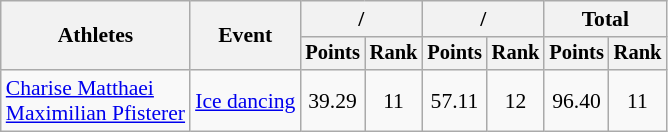<table class="wikitable" style="font-size:90%">
<tr>
<th rowspan="2">Athletes</th>
<th rowspan="2">Event</th>
<th colspan="2">/</th>
<th colspan="2">/</th>
<th colspan="2">Total</th>
</tr>
<tr style="font-size:95%">
<th>Points</th>
<th>Rank</th>
<th>Points</th>
<th>Rank</th>
<th>Points</th>
<th>Rank</th>
</tr>
<tr align=center>
<td align=left><a href='#'>Charise Matthaei</a> <br> <a href='#'>Maximilian Pfisterer</a></td>
<td align=left><a href='#'>Ice dancing</a></td>
<td>39.29</td>
<td>11</td>
<td>57.11</td>
<td>12</td>
<td>96.40</td>
<td>11</td>
</tr>
</table>
